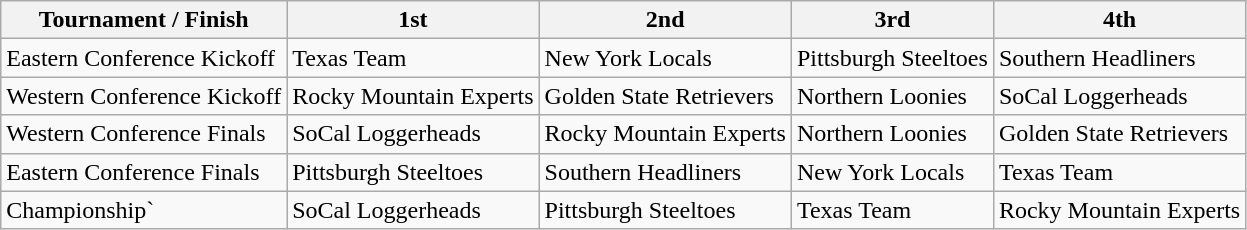<table class="wikitable">
<tr>
<th>Tournament / Finish</th>
<th>1st</th>
<th>2nd</th>
<th>3rd</th>
<th>4th</th>
</tr>
<tr>
<td>Eastern Conference Kickoff</td>
<td>Texas Team</td>
<td>New York Locals</td>
<td>Pittsburgh Steeltoes</td>
<td>Southern Headliners</td>
</tr>
<tr>
<td>Western Conference Kickoff</td>
<td>Rocky Mountain Experts</td>
<td>Golden State Retrievers</td>
<td>Northern Loonies</td>
<td>SoCal Loggerheads</td>
</tr>
<tr>
<td>Western Conference Finals</td>
<td>SoCal Loggerheads</td>
<td>Rocky Mountain Experts</td>
<td>Northern Loonies</td>
<td>Golden State Retrievers</td>
</tr>
<tr>
<td>Eastern Conference Finals</td>
<td>Pittsburgh Steeltoes</td>
<td>Southern Headliners</td>
<td>New York Locals</td>
<td>Texas Team</td>
</tr>
<tr>
<td>Championship`</td>
<td>SoCal Loggerheads</td>
<td>Pittsburgh Steeltoes</td>
<td>Texas Team</td>
<td>Rocky Mountain Experts</td>
</tr>
</table>
